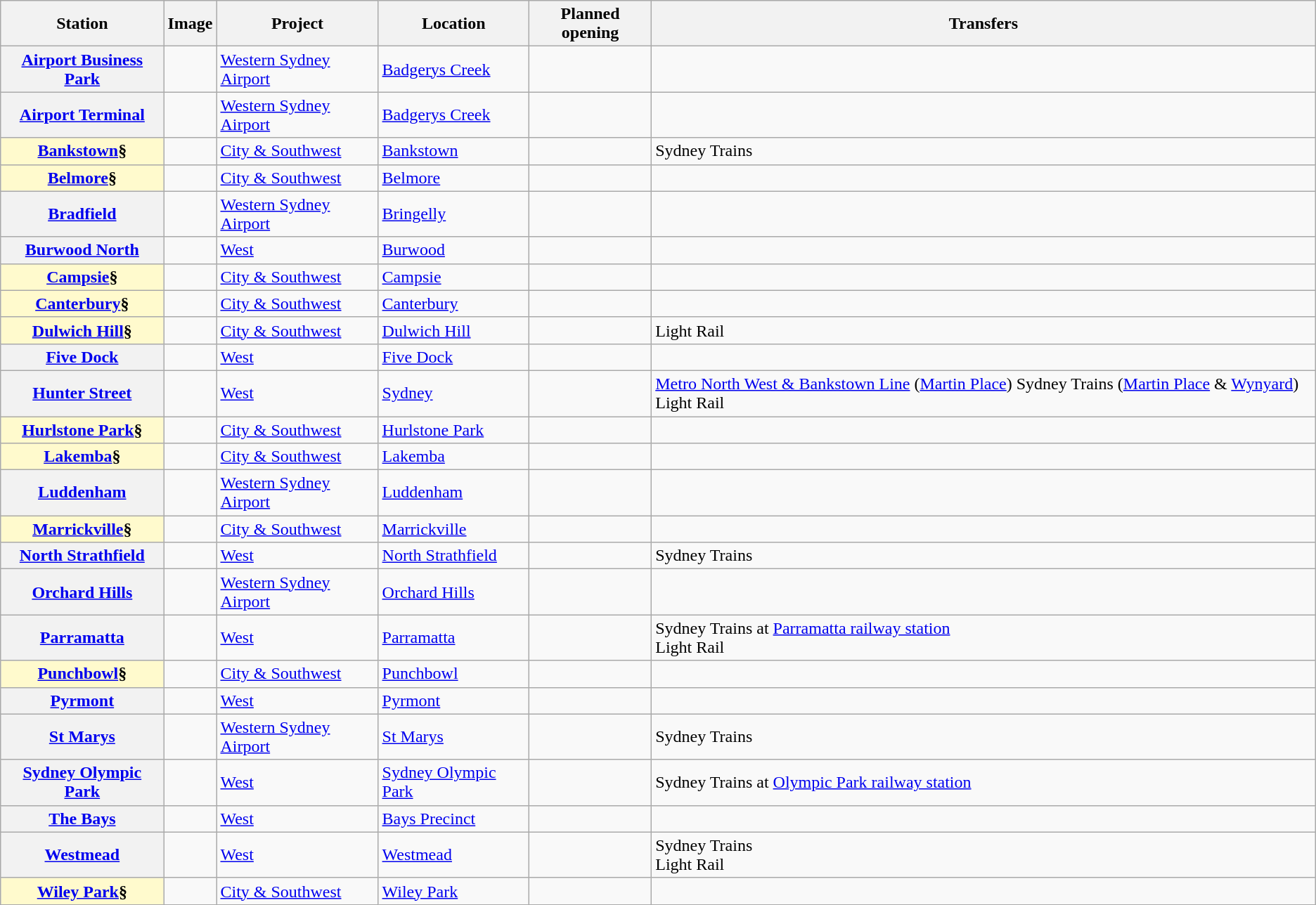<table class="wikitable sortable" style="font-size: 100%">
<tr>
<th scope=col>Station</th>
<th scope=col class="unsortable">Image</th>
<th scope=col>Project</th>
<th scope=col>Location</th>
<th scope=col>Planned opening</th>
<th scope=col>Transfers</th>
</tr>
<tr>
<th scope=row><a href='#'>Airport Business Park</a></th>
<td></td>
<td><a href='#'>Western Sydney Airport</a></td>
<td><a href='#'>Badgerys Creek</a></td>
<td></td>
<td></td>
</tr>
<tr>
<th scope=row><a href='#'>Airport Terminal</a></th>
<td></td>
<td><a href='#'>Western Sydney Airport</a></td>
<td><a href='#'>Badgerys Creek</a></td>
<td></td>
<td></td>
</tr>
<tr>
<th scope="row" style="background-color:#FFFACD"><a href='#'>Bankstown</a>§</th>
<td></td>
<td><a href='#'>City & Southwest</a></td>
<td><a href='#'>Bankstown</a></td>
<td></td>
<td> Sydney Trains</td>
</tr>
<tr>
<th scope="row" style="background-color:#FFFACD"><a href='#'>Belmore</a>§</th>
<td></td>
<td><a href='#'>City & Southwest</a></td>
<td><a href='#'>Belmore</a></td>
<td></td>
<td></td>
</tr>
<tr>
<th scope=row><a href='#'>Bradfield</a></th>
<td></td>
<td><a href='#'>Western Sydney Airport</a></td>
<td><a href='#'>Bringelly</a></td>
<td></td>
<td></td>
</tr>
<tr>
<th scope=row><a href='#'>Burwood North</a></th>
<td></td>
<td><a href='#'>West</a></td>
<td><a href='#'>Burwood</a></td>
<td></td>
<td></td>
</tr>
<tr>
<th scope="row" style="background-color:#FFFACD"><a href='#'>Campsie</a>§</th>
<td></td>
<td><a href='#'>City & Southwest</a></td>
<td><a href='#'>Campsie</a></td>
<td></td>
<td></td>
</tr>
<tr>
<th scope="row" style="background-color:#FFFACD"><a href='#'>Canterbury</a>§</th>
<td></td>
<td><a href='#'>City & Southwest</a></td>
<td><a href='#'>Canterbury</a></td>
<td></td>
<td></td>
</tr>
<tr>
<th scope="row" style="background-color:#FFFACD"><a href='#'>Dulwich Hill</a>§</th>
<td></td>
<td><a href='#'>City & Southwest</a></td>
<td><a href='#'>Dulwich Hill</a></td>
<td></td>
<td> Light Rail</td>
</tr>
<tr>
<th scope=row><a href='#'>Five Dock</a></th>
<td></td>
<td><a href='#'>West</a></td>
<td><a href='#'>Five Dock</a></td>
<td></td>
<td></td>
</tr>
<tr>
<th scope=row><a href='#'>Hunter Street</a></th>
<td></td>
<td><a href='#'>West</a></td>
<td><a href='#'>Sydney</a></td>
<td></td>
<td> <a href='#'>Metro North West & Bankstown Line</a> (<a href='#'>Martin Place</a>)   Sydney Trains (<a href='#'>Martin Place</a> & <a href='#'>Wynyard</a>)   Light Rail</td>
</tr>
<tr>
<th scope="row" style="background-color:#FFFACD"><a href='#'>Hurlstone Park</a>§</th>
<td></td>
<td><a href='#'>City & Southwest</a></td>
<td><a href='#'>Hurlstone Park</a></td>
<td></td>
<td></td>
</tr>
<tr>
<th scope="row" style="background-color:#FFFACD"><a href='#'>Lakemba</a>§</th>
<td></td>
<td><a href='#'>City & Southwest</a></td>
<td><a href='#'>Lakemba</a></td>
<td></td>
<td></td>
</tr>
<tr>
<th scope=row><a href='#'>Luddenham</a></th>
<td></td>
<td><a href='#'>Western Sydney Airport</a></td>
<td><a href='#'>Luddenham</a></td>
<td></td>
<td></td>
</tr>
<tr>
<th scope="row" style="background-color:#FFFACD"><a href='#'>Marrickville</a>§</th>
<td></td>
<td><a href='#'>City & Southwest</a></td>
<td><a href='#'>Marrickville</a></td>
<td></td>
<td></td>
</tr>
<tr>
<th scope=row><a href='#'>North Strathfield</a></th>
<td></td>
<td><a href='#'>West</a></td>
<td><a href='#'>North Strathfield</a></td>
<td></td>
<td> Sydney Trains</td>
</tr>
<tr>
<th scope=row><a href='#'>Orchard Hills</a></th>
<td></td>
<td><a href='#'>Western Sydney Airport</a></td>
<td><a href='#'>Orchard Hills</a></td>
<td></td>
<td></td>
</tr>
<tr>
<th scope=row><a href='#'>Parramatta</a></th>
<td></td>
<td><a href='#'>West</a></td>
<td><a href='#'>Parramatta</a></td>
<td></td>
<td> Sydney Trains at <a href='#'>Parramatta railway station</a><br> Light Rail</td>
</tr>
<tr>
<th scope="row" style="background-color:#FFFACD"><a href='#'>Punchbowl</a>§</th>
<td></td>
<td><a href='#'>City & Southwest</a></td>
<td><a href='#'>Punchbowl</a></td>
<td></td>
<td></td>
</tr>
<tr>
<th scope=row><a href='#'>Pyrmont</a></th>
<td></td>
<td><a href='#'>West</a></td>
<td><a href='#'>Pyrmont</a></td>
<td></td>
<td></td>
</tr>
<tr>
<th scope=row><a href='#'>St Marys</a></th>
<td></td>
<td><a href='#'>Western Sydney Airport</a></td>
<td><a href='#'>St Marys</a></td>
<td></td>
<td> Sydney Trains</td>
</tr>
<tr>
<th scope=row><a href='#'>Sydney Olympic Park</a></th>
<td></td>
<td><a href='#'>West</a></td>
<td><a href='#'>Sydney Olympic Park</a></td>
<td></td>
<td> Sydney Trains at <a href='#'>Olympic Park railway station</a></td>
</tr>
<tr>
<th scope=row><a href='#'>The Bays</a></th>
<td></td>
<td><a href='#'>West</a></td>
<td><a href='#'>Bays Precinct</a></td>
<td></td>
<td></td>
</tr>
<tr>
<th scope=row><a href='#'>Westmead</a></th>
<td></td>
<td><a href='#'>West</a></td>
<td><a href='#'>Westmead</a></td>
<td></td>
<td> Sydney Trains<br> Light Rail</td>
</tr>
<tr>
<th scope="row" style="background-color:#FFFACD"><a href='#'>Wiley Park</a>§</th>
<td></td>
<td><a href='#'>City & Southwest</a></td>
<td><a href='#'>Wiley Park</a></td>
<td></td>
<td></td>
</tr>
</table>
